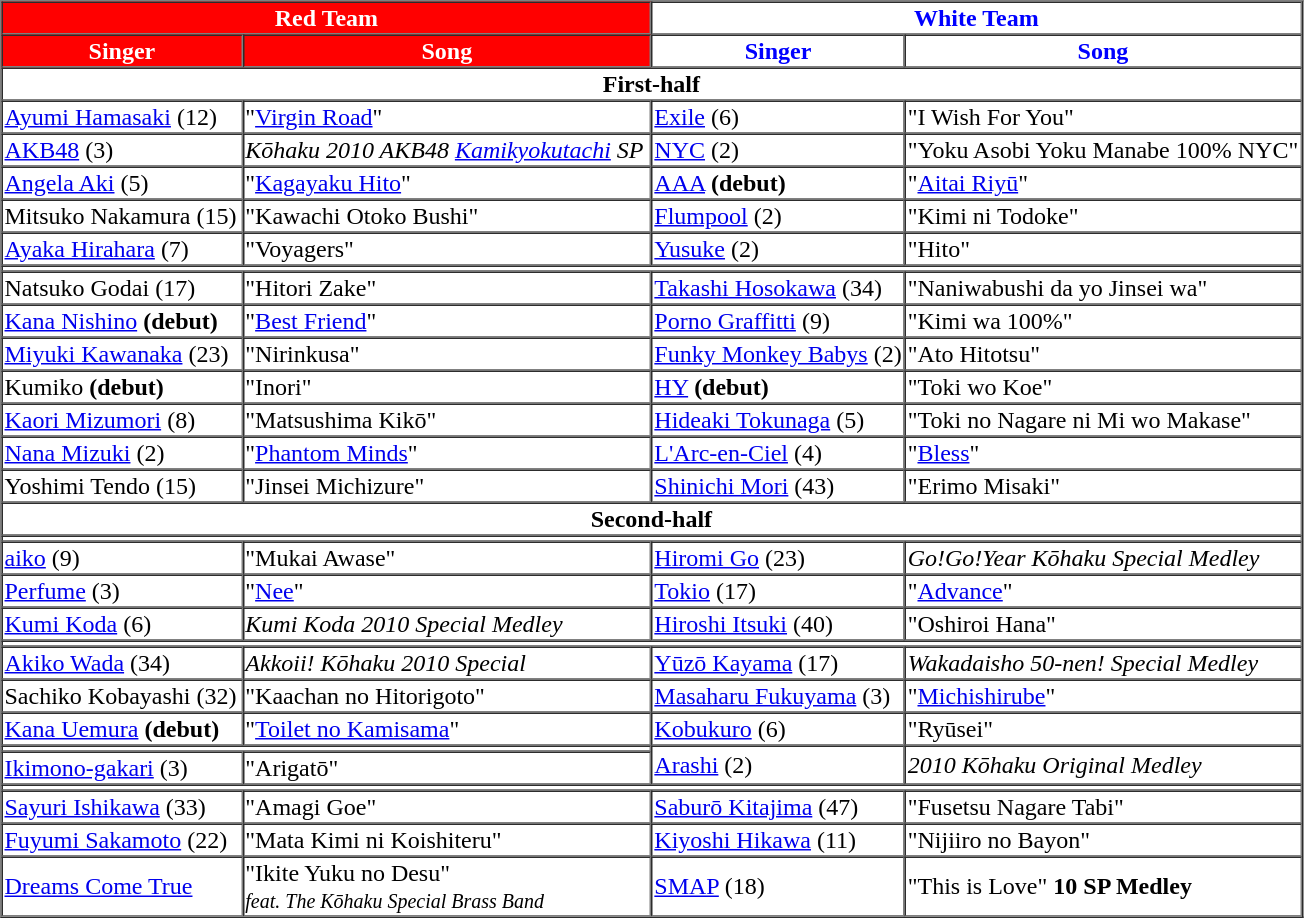<table border=1 cellspacing=0>
<tr>
<th colspan="2" width="50%" style="background: #FF0000; color: white">Red Team</th>
<th colspan="2" width="50%" style="color:blue">White Team</th>
</tr>
<tr>
<th style="background: #FF0000; color: white">Singer</th>
<th style="background: #FF0000; color: white">Song</th>
<th style="color:blue">Singer</th>
<th style="color:blue">Song</th>
</tr>
<tr>
<th colspan="4">First-half</th>
</tr>
<tr>
<td><a href='#'>Ayumi Hamasaki</a> (12)</td>
<td>"<a href='#'>Virgin Road</a>"</td>
<td><a href='#'>Exile</a> (6)</td>
<td>"I Wish For You"</td>
</tr>
<tr>
<td><a href='#'>AKB48</a> (3)</td>
<td><em>Kōhaku 2010 AKB48 <a href='#'>Kamikyokutachi</a> SP</em></td>
<td><a href='#'>NYC</a> (2)</td>
<td>"Yoku Asobi Yoku Manabe 100% NYC"</td>
</tr>
<tr>
<td><a href='#'>Angela Aki</a> (5)</td>
<td>"<a href='#'>Kagayaku Hito</a>"</td>
<td><a href='#'>AAA</a> <strong>(debut)</strong></td>
<td>"<a href='#'>Aitai Riyū</a>"</td>
</tr>
<tr>
<td>Mitsuko Nakamura (15)</td>
<td>"Kawachi Otoko Bushi"</td>
<td><a href='#'>Flumpool</a> (2)</td>
<td>"Kimi ni Todoke"</td>
</tr>
<tr>
<td><a href='#'>Ayaka Hirahara</a> (7)</td>
<td>"Voyagers"</td>
<td><a href='#'>Yusuke</a> (2)</td>
<td>"Hito"</td>
</tr>
<tr>
<th colspan="4"></th>
</tr>
<tr>
<td>Natsuko Godai (17)</td>
<td>"Hitori Zake"</td>
<td><a href='#'>Takashi Hosokawa</a> (34)</td>
<td>"Naniwabushi da yo Jinsei wa"</td>
</tr>
<tr>
<td><a href='#'>Kana Nishino</a> <strong>(debut)</strong></td>
<td>"<a href='#'>Best Friend</a>"</td>
<td><a href='#'>Porno Graffitti</a> (9)</td>
<td>"Kimi wa 100%"</td>
</tr>
<tr>
<td><a href='#'>Miyuki Kawanaka</a> (23)</td>
<td>"Nirinkusa"</td>
<td><a href='#'>Funky Monkey Babys</a> (2)</td>
<td>"Ato Hitotsu"</td>
</tr>
<tr>
<td>Kumiko <strong>(debut)</strong></td>
<td>"Inori"</td>
<td><a href='#'>HY</a> <strong>(debut)</strong></td>
<td>"Toki wo Koe"</td>
</tr>
<tr>
<td><a href='#'>Kaori Mizumori</a> (8)</td>
<td>"Matsushima Kikō"</td>
<td><a href='#'>Hideaki Tokunaga</a> (5)</td>
<td>"Toki no Nagare ni Mi wo Makase"</td>
</tr>
<tr>
<td><a href='#'>Nana Mizuki</a> (2)</td>
<td>"<a href='#'>Phantom Minds</a>"</td>
<td><a href='#'>L'Arc-en-Ciel</a> (4)</td>
<td>"<a href='#'>Bless</a>"</td>
</tr>
<tr>
<td>Yoshimi Tendo (15)</td>
<td>"Jinsei Michizure"</td>
<td><a href='#'>Shinichi Mori</a> (43)</td>
<td>"Erimo Misaki"</td>
</tr>
<tr>
<th colspan="4">Second-half</th>
</tr>
<tr>
<th colspan="4"></th>
</tr>
<tr>
<td><a href='#'>aiko</a> (9)</td>
<td>"Mukai Awase"</td>
<td><a href='#'>Hiromi Go</a> (23)</td>
<td><em>Go!Go!Year Kōhaku Special Medley</em></td>
</tr>
<tr>
<td><a href='#'>Perfume</a> (3)</td>
<td>"<a href='#'>Nee</a>"</td>
<td><a href='#'>Tokio</a> (17)</td>
<td>"<a href='#'>Advance</a>"</td>
</tr>
<tr>
<td><a href='#'>Kumi Koda</a> (6)</td>
<td><em>Kumi Koda 2010 Special Medley</em></td>
<td><a href='#'>Hiroshi Itsuki</a> (40)</td>
<td>"Oshiroi Hana"</td>
</tr>
<tr>
<th colspan="4"></th>
</tr>
<tr>
<td><a href='#'>Akiko Wada</a> (34)</td>
<td><em>Akkoii! Kōhaku 2010 Special</em></td>
<td><a href='#'>Yūzō Kayama</a> (17)</td>
<td><em>Wakadaisho 50-nen! Special Medley</em></td>
</tr>
<tr>
<td>Sachiko Kobayashi (32)</td>
<td>"Kaachan no Hitorigoto"</td>
<td><a href='#'>Masaharu Fukuyama</a> (3)</td>
<td>"<a href='#'>Michishirube</a>"</td>
</tr>
<tr>
<td><a href='#'>Kana Uemura</a> <strong>(debut)</strong></td>
<td>"<a href='#'>Toilet no Kamisama</a>"</td>
<td><a href='#'>Kobukuro</a> (6)</td>
<td>"Ryūsei"</td>
</tr>
<tr>
<th colspan="2"></th>
<td rowspan="2"><a href='#'>Arashi</a> (2)</td>
<td rowspan="2"><em>2010 Kōhaku Original Medley</em></td>
</tr>
<tr>
<td><a href='#'>Ikimono-gakari</a> (3)</td>
<td>"Arigatō"</td>
</tr>
<tr>
<th colspan="4"></th>
</tr>
<tr>
<td><a href='#'>Sayuri Ishikawa</a> (33)</td>
<td>"Amagi Goe"</td>
<td><a href='#'>Saburō Kitajima</a> (47)</td>
<td>"Fusetsu Nagare Tabi"</td>
</tr>
<tr>
<td><a href='#'>Fuyumi Sakamoto</a> (22)</td>
<td>"Mata Kimi ni Koishiteru"</td>
<td><a href='#'>Kiyoshi Hikawa</a> (11)</td>
<td>"Nijiiro no Bayon"</td>
</tr>
<tr>
<td><a href='#'>Dreams Come True</a></td>
<td>"Ikite Yuku no Desu" <small><br><em>feat. The Kōhaku Special Brass Band</em></small></td>
<td><a href='#'>SMAP</a> (18)</td>
<td>"This is Love" <strong>10 SP Medley<em></td>
</tr>
</table>
